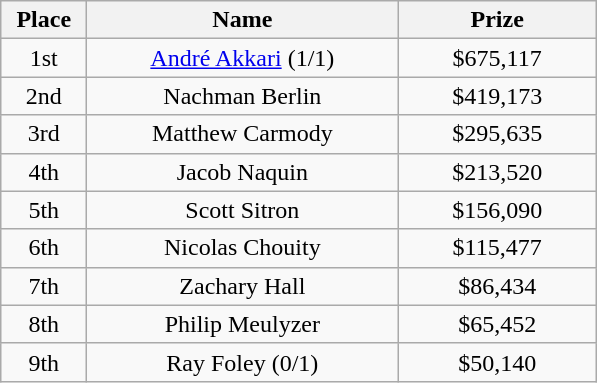<table class="wikitable">
<tr>
<th width="50">Place</th>
<th width="200">Name</th>
<th width="125">Prize</th>
</tr>
<tr>
<td align = "center">1st</td>
<td align = "center"><a href='#'>André Akkari</a> (1/1)</td>
<td align = "center">$675,117</td>
</tr>
<tr>
<td align = "center">2nd</td>
<td align = "center">Nachman Berlin</td>
<td align = "center">$419,173</td>
</tr>
<tr>
<td align = "center">3rd</td>
<td align = "center">Matthew Carmody</td>
<td align = "center">$295,635</td>
</tr>
<tr>
<td align = "center">4th</td>
<td align = "center">Jacob Naquin</td>
<td align = "center">$213,520</td>
</tr>
<tr>
<td align = "center">5th</td>
<td align = "center">Scott Sitron</td>
<td align = "center">$156,090</td>
</tr>
<tr>
<td align = "center">6th</td>
<td align = "center">Nicolas Chouity</td>
<td align = "center">$115,477</td>
</tr>
<tr>
<td align = "center">7th</td>
<td align = "center">Zachary Hall</td>
<td align = "center">$86,434</td>
</tr>
<tr>
<td align = "center">8th</td>
<td align = "center">Philip Meulyzer</td>
<td align = "center">$65,452</td>
</tr>
<tr>
<td align = "center">9th</td>
<td align = "center">Ray Foley (0/1)</td>
<td align = "center">$50,140</td>
</tr>
</table>
